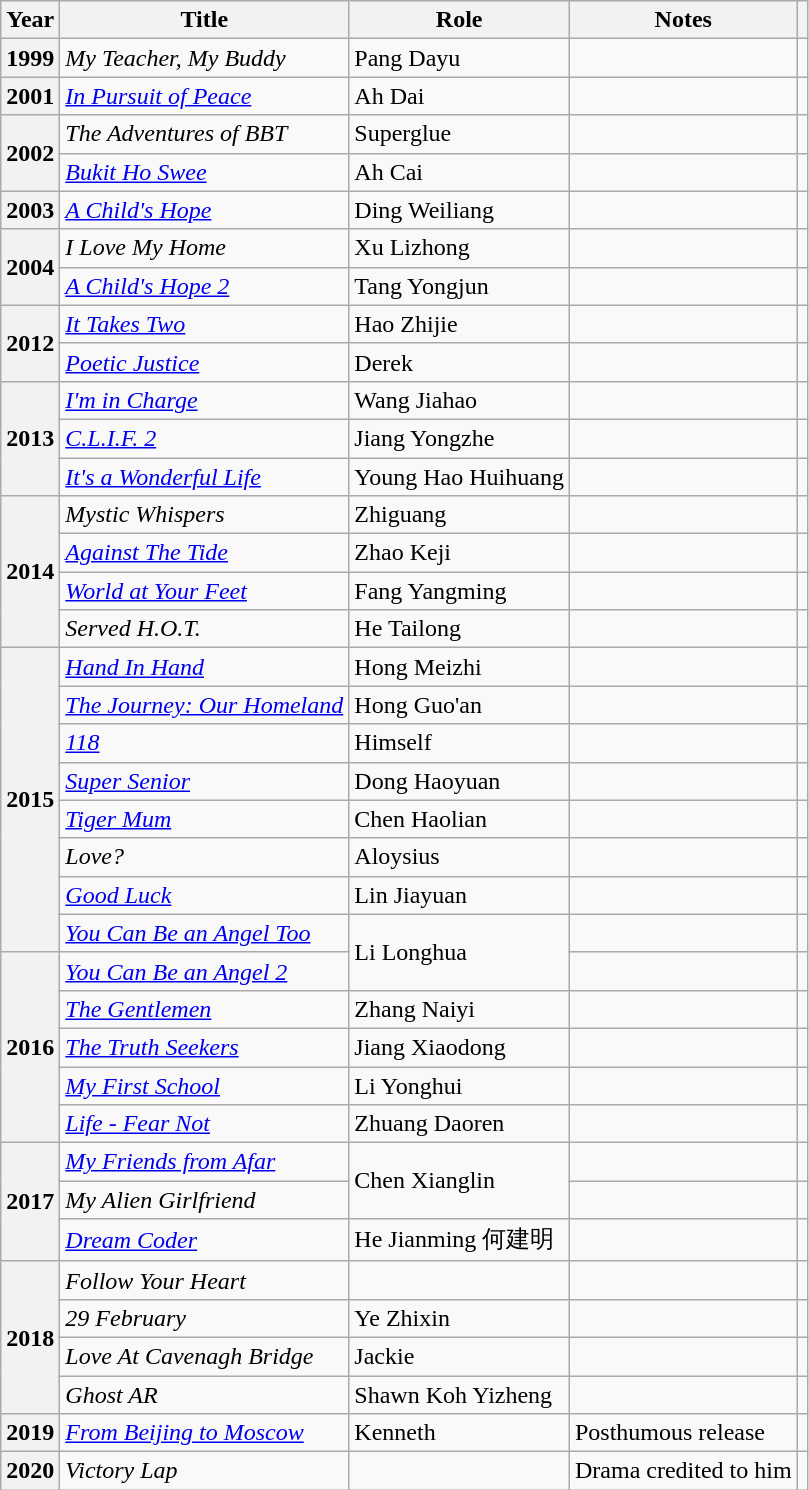<table class="wikitable sortable plainrowheaders">
<tr>
<th scope="col">Year</th>
<th scope="col">Title</th>
<th scope="col">Role</th>
<th scope="col" class="unsortable">Notes</th>
<th scope="col" class="unsortable"></th>
</tr>
<tr>
<th scope="row">1999</th>
<td><em>My Teacher, My Buddy</em></td>
<td>Pang Dayu</td>
<td></td>
<td></td>
</tr>
<tr>
<th scope="row">2001</th>
<td><em><a href='#'>In Pursuit of Peace</a></em></td>
<td>Ah Dai</td>
<td></td>
<td></td>
</tr>
<tr>
<th scope="row" rowspan="2">2002</th>
<td><em>The Adventures of BBT</em></td>
<td>Superglue</td>
<td></td>
<td></td>
</tr>
<tr>
<td><em><a href='#'>Bukit Ho Swee</a></em></td>
<td>Ah Cai</td>
<td></td>
<td></td>
</tr>
<tr>
<th scope="row">2003</th>
<td><em><a href='#'>A Child's Hope</a></em></td>
<td>Ding Weiliang</td>
<td></td>
<td></td>
</tr>
<tr>
<th scope="row" rowspan="2">2004</th>
<td><em>I Love My Home</em></td>
<td>Xu Lizhong</td>
<td></td>
<td></td>
</tr>
<tr>
<td><em><a href='#'>A Child's Hope 2</a></em></td>
<td>Tang Yongjun</td>
<td></td>
<td></td>
</tr>
<tr>
<th scope="row" rowspan="2">2012</th>
<td><em><a href='#'>It Takes Two</a></em></td>
<td>Hao Zhijie</td>
<td></td>
<td></td>
</tr>
<tr>
<td><em><a href='#'>Poetic Justice</a></em></td>
<td>Derek</td>
<td></td>
<td></td>
</tr>
<tr>
<th scope="row" rowspan="3">2013</th>
<td><em><a href='#'>I'm in Charge</a></em></td>
<td>Wang Jiahao</td>
<td></td>
<td></td>
</tr>
<tr>
<td><em><a href='#'>C.L.I.F. 2</a></em></td>
<td>Jiang Yongzhe</td>
<td></td>
<td></td>
</tr>
<tr>
<td><em><a href='#'>It's a Wonderful Life</a></em></td>
<td>Young Hao Huihuang</td>
<td></td>
<td></td>
</tr>
<tr>
<th scope="row" rowspan="4">2014</th>
<td><em>Mystic Whispers</em></td>
<td>Zhiguang</td>
<td></td>
<td></td>
</tr>
<tr>
<td><em><a href='#'>Against The Tide</a></em></td>
<td>Zhao Keji</td>
<td></td>
<td></td>
</tr>
<tr>
<td><em><a href='#'>World at Your Feet</a></em></td>
<td>Fang Yangming</td>
<td></td>
<td></td>
</tr>
<tr>
<td><em>Served H.O.T.</em></td>
<td>He Tailong</td>
<td></td>
<td></td>
</tr>
<tr>
<th scope="row" rowspan="8">2015</th>
<td><em><a href='#'>Hand In Hand</a></em></td>
<td>Hong Meizhi</td>
<td></td>
<td></td>
</tr>
<tr>
<td><em><a href='#'>The Journey: Our Homeland</a></em></td>
<td>Hong Guo'an</td>
<td></td>
<td></td>
</tr>
<tr>
<td><em><a href='#'>118</a></em></td>
<td>Himself</td>
<td></td>
<td></td>
</tr>
<tr>
<td><em><a href='#'>Super Senior</a></em></td>
<td>Dong Haoyuan</td>
<td></td>
<td></td>
</tr>
<tr>
<td><em><a href='#'>Tiger Mum</a></em></td>
<td>Chen Haolian</td>
<td></td>
<td></td>
</tr>
<tr>
<td><em>Love?</em></td>
<td>Aloysius</td>
<td></td>
<td></td>
</tr>
<tr>
<td><em><a href='#'>Good Luck</a></em></td>
<td>Lin Jiayuan</td>
<td></td>
<td></td>
</tr>
<tr>
<td><em><a href='#'>You Can Be an Angel Too</a></em></td>
<td rowspan="2">Li Longhua</td>
<td></td>
<td></td>
</tr>
<tr>
<th scope="row" rowspan="5">2016</th>
<td><em><a href='#'>You Can Be an Angel 2</a></em></td>
<td></td>
<td></td>
</tr>
<tr>
<td><em><a href='#'>The Gentlemen</a></em></td>
<td>Zhang Naiyi</td>
<td></td>
<td></td>
</tr>
<tr>
<td><em><a href='#'>The Truth Seekers</a></em></td>
<td>Jiang Xiaodong</td>
<td></td>
<td></td>
</tr>
<tr>
<td><em><a href='#'>My First School</a></em></td>
<td>Li Yonghui</td>
<td></td>
<td></td>
</tr>
<tr>
<td><em><a href='#'>Life - Fear Not</a></em></td>
<td>Zhuang Daoren</td>
<td></td>
<td></td>
</tr>
<tr>
<th scope="row" rowspan="3">2017</th>
<td><em><a href='#'>My Friends from Afar</a></em></td>
<td rowspan="2">Chen Xianglin</td>
<td></td>
<td></td>
</tr>
<tr>
<td><em>My Alien Girlfriend</em></td>
<td></td>
<td></td>
</tr>
<tr>
<td><em><a href='#'>Dream Coder</a></em></td>
<td>He Jianming 何建明</td>
<td></td>
<td></td>
</tr>
<tr>
<th scope="row" rowspan="4">2018</th>
<td><em>Follow Your Heart</em></td>
<td></td>
<td></td>
<td></td>
</tr>
<tr>
<td><em>29 February</em></td>
<td>Ye Zhixin</td>
<td></td>
<td></td>
</tr>
<tr>
<td><em>Love At Cavenagh Bridge</em></td>
<td>Jackie</td>
<td></td>
<td></td>
</tr>
<tr>
<td><em>Ghost AR</em></td>
<td>Shawn Koh Yizheng</td>
<td></td>
<td></td>
</tr>
<tr>
<th scope="row">2019</th>
<td><em><a href='#'>From Beijing to Moscow</a></em></td>
<td>Kenneth</td>
<td>Posthumous release</td>
<td></td>
</tr>
<tr>
<th scope="row">2020</th>
<td><em>Victory Lap</td>
<td></td>
<td>Drama credited to him</td>
<td></td>
</tr>
</table>
